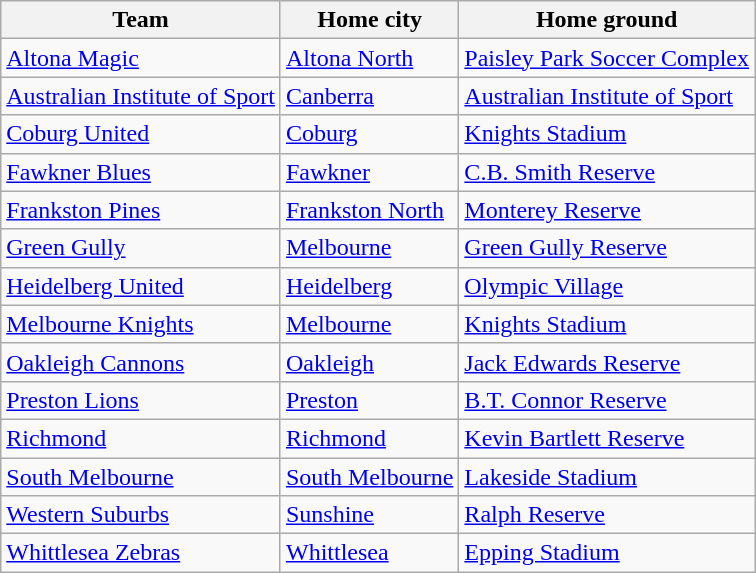<table class="wikitable sortable">
<tr>
<th>Team</th>
<th>Home city</th>
<th>Home ground</th>
</tr>
<tr>
<td><a href='#'>Altona Magic</a></td>
<td><a href='#'>Altona North</a></td>
<td><a href='#'>Paisley Park Soccer Complex</a></td>
</tr>
<tr>
<td><a href='#'>Australian Institute of Sport</a></td>
<td><a href='#'>Canberra</a></td>
<td><a href='#'>Australian Institute of Sport</a></td>
</tr>
<tr>
<td><a href='#'>Coburg United</a></td>
<td><a href='#'>Coburg</a></td>
<td><a href='#'>Knights Stadium</a></td>
</tr>
<tr>
<td><a href='#'>Fawkner Blues</a></td>
<td><a href='#'>Fawkner</a></td>
<td><a href='#'>C.B. Smith Reserve</a></td>
</tr>
<tr>
<td><a href='#'>Frankston Pines</a></td>
<td><a href='#'>Frankston North</a></td>
<td><a href='#'>Monterey Reserve</a></td>
</tr>
<tr>
<td><a href='#'>Green Gully</a></td>
<td><a href='#'>Melbourne</a></td>
<td><a href='#'>Green Gully Reserve</a></td>
</tr>
<tr>
<td><a href='#'>Heidelberg United</a></td>
<td><a href='#'>Heidelberg</a></td>
<td><a href='#'>Olympic Village</a></td>
</tr>
<tr>
<td><a href='#'>Melbourne Knights</a></td>
<td><a href='#'>Melbourne</a></td>
<td><a href='#'>Knights Stadium</a></td>
</tr>
<tr>
<td><a href='#'>Oakleigh Cannons</a></td>
<td><a href='#'>Oakleigh</a></td>
<td><a href='#'>Jack Edwards Reserve</a></td>
</tr>
<tr>
<td><a href='#'>Preston Lions</a></td>
<td><a href='#'>Preston</a></td>
<td><a href='#'>B.T. Connor Reserve</a></td>
</tr>
<tr>
<td><a href='#'>Richmond</a></td>
<td><a href='#'>Richmond</a></td>
<td><a href='#'>Kevin Bartlett Reserve</a></td>
</tr>
<tr>
<td><a href='#'>South Melbourne</a></td>
<td><a href='#'>South Melbourne</a></td>
<td><a href='#'>Lakeside Stadium</a></td>
</tr>
<tr>
<td><a href='#'>Western Suburbs</a></td>
<td><a href='#'>Sunshine</a></td>
<td><a href='#'>Ralph Reserve</a></td>
</tr>
<tr>
<td><a href='#'>Whittlesea Zebras</a></td>
<td><a href='#'>Whittlesea</a></td>
<td><a href='#'>Epping Stadium</a></td>
</tr>
</table>
